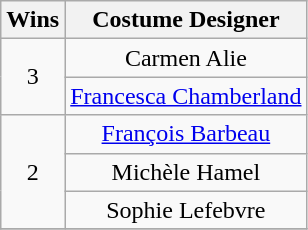<table class="wikitable" style="text-align:center;">
<tr>
<th scope="col" width="17">Wins</th>
<th scope="col" align="center">Costume Designer</th>
</tr>
<tr>
<td rowspan="2" style="text-align:center;">3</td>
<td>Carmen Alie</td>
</tr>
<tr>
<td><a href='#'>Francesca Chamberland</a></td>
</tr>
<tr>
<td rowspan="3" style="text-align:center;">2</td>
<td><a href='#'>François Barbeau</a></td>
</tr>
<tr>
<td>Michèle Hamel</td>
</tr>
<tr>
<td>Sophie Lefebvre</td>
</tr>
<tr>
</tr>
</table>
